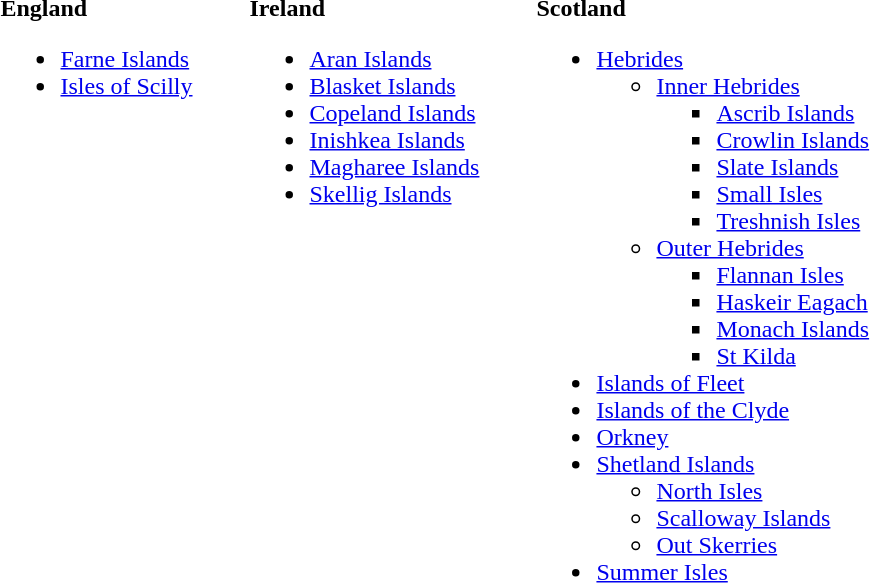<table>
<tr>
<td valign=top><strong>England</strong><br><ul><li><a href='#'>Farne Islands</a></li><li><a href='#'>Isles of Scilly</a></li></ul></td>
<td width=30></td>
<td valign=top><strong>Ireland</strong><br><ul><li><a href='#'>Aran Islands</a></li><li><a href='#'>Blasket Islands</a></li><li><a href='#'>Copeland Islands</a></li><li><a href='#'>Inishkea Islands</a></li><li><a href='#'>Magharee Islands</a></li><li><a href='#'>Skellig Islands</a></li></ul></td>
<td width=30></td>
<td valign=top><strong>Scotland</strong><br><ul><li><a href='#'>Hebrides</a><ul><li><a href='#'>Inner Hebrides</a><ul><li><a href='#'>Ascrib Islands</a></li><li><a href='#'>Crowlin Islands</a></li><li><a href='#'>Slate Islands</a></li><li><a href='#'>Small Isles</a></li><li><a href='#'>Treshnish Isles</a></li></ul></li><li><a href='#'>Outer Hebrides</a><ul><li><a href='#'>Flannan Isles</a></li><li><a href='#'>Haskeir Eagach</a></li><li><a href='#'>Monach Islands</a></li><li><a href='#'>St Kilda</a></li></ul></li></ul></li><li><a href='#'>Islands of Fleet</a></li><li><a href='#'>Islands of the Clyde</a></li><li><a href='#'>Orkney</a></li><li><a href='#'>Shetland Islands</a><ul><li><a href='#'>North Isles</a></li><li><a href='#'>Scalloway Islands</a></li><li><a href='#'>Out Skerries</a></li></ul></li><li><a href='#'>Summer Isles</a></li></ul></td>
</tr>
</table>
